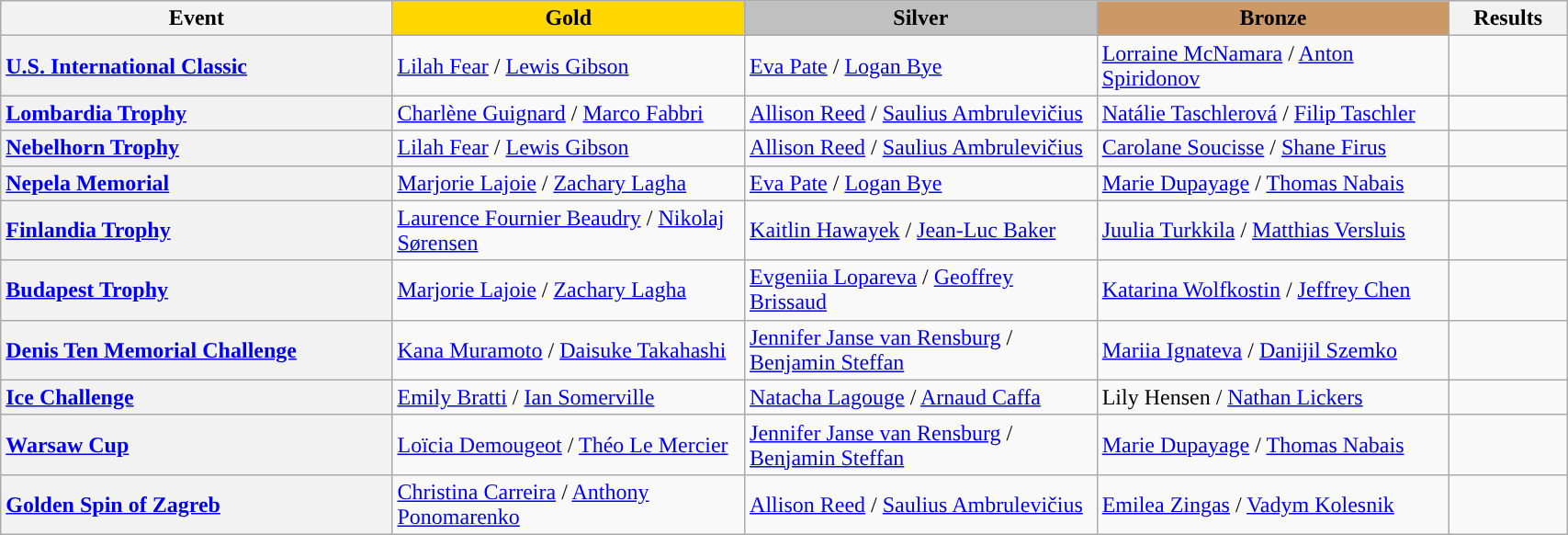<table class="wikitable unsortable" style="text-align:left; width:90%;">
<tr>
<th scope="col" style="text-align:center; width:25%;">Event</th>
<td scope="col" style="text-align:center; width:22.5%; background:gold"><strong>Gold</strong></td>
<td scope="col" style="text-align:center; width:22.5%; background:silver"><strong>Silver</strong></td>
<td scope="col" style="text-align:center; width:22.5%; background:#c96"><strong>Bronze</strong></td>
<th scope="col" style="text-align:center; width:7.5%;">Results</th>
</tr>
<tr>
<th scope="row" style="text-align:left"> <a href='#'>U.S. International Classic</a></th>
<td> <a href='#'>Lilah Fear</a> / <a href='#'>Lewis Gibson</a></td>
<td> <a href='#'>Eva Pate</a> / <a href='#'>Logan Bye</a></td>
<td> <a href='#'>Lorraine McNamara</a> / <a href='#'>Anton Spiridonov</a></td>
<td></td>
</tr>
<tr>
<th scope="row" style="text-align:left"> <a href='#'>Lombardia Trophy</a></th>
<td> <a href='#'>Charlène Guignard</a> / <a href='#'>Marco Fabbri</a></td>
<td> <a href='#'>Allison Reed</a> / <a href='#'>Saulius Ambrulevičius</a></td>
<td> <a href='#'>Natálie Taschlerová</a> / <a href='#'>Filip Taschler</a></td>
<td></td>
</tr>
<tr>
<th scope="row" style="text-align:left"> <a href='#'>Nebelhorn Trophy</a></th>
<td> <a href='#'>Lilah Fear</a> / <a href='#'>Lewis Gibson</a></td>
<td> <a href='#'>Allison Reed</a> / <a href='#'>Saulius Ambrulevičius</a></td>
<td> <a href='#'>Carolane Soucisse</a> / <a href='#'>Shane Firus</a></td>
<td></td>
</tr>
<tr>
<th scope="row" style="text-align:left"> <a href='#'>Nepela Memorial</a></th>
<td> <a href='#'>Marjorie Lajoie</a> / <a href='#'>Zachary Lagha</a></td>
<td> <a href='#'>Eva Pate</a> / <a href='#'>Logan Bye</a></td>
<td> <a href='#'>Marie Dupayage</a> / <a href='#'>Thomas Nabais</a></td>
<td></td>
</tr>
<tr>
<th scope="row" style="text-align:left"> <a href='#'>Finlandia Trophy</a></th>
<td> <a href='#'>Laurence Fournier Beaudry</a> / <a href='#'>Nikolaj Sørensen</a></td>
<td> <a href='#'>Kaitlin Hawayek</a> / <a href='#'>Jean-Luc Baker</a></td>
<td> <a href='#'>Juulia Turkkila</a> / <a href='#'>Matthias Versluis</a></td>
<td></td>
</tr>
<tr>
<th scope="row" style="text-align:left"> <a href='#'>Budapest Trophy</a></th>
<td> <a href='#'>Marjorie Lajoie</a> / <a href='#'>Zachary Lagha</a></td>
<td> <a href='#'>Evgeniia Lopareva</a> / <a href='#'>Geoffrey Brissaud</a></td>
<td> <a href='#'>Katarina Wolfkostin</a> / <a href='#'>Jeffrey Chen</a></td>
<td></td>
</tr>
<tr>
<th scope="row" style="text-align:left"> <a href='#'>Denis Ten Memorial Challenge</a></th>
<td> <a href='#'>Kana Muramoto</a> / <a href='#'>Daisuke Takahashi</a></td>
<td> <a href='#'>Jennifer Janse van Rensburg</a> / <a href='#'>Benjamin Steffan</a></td>
<td> <a href='#'>Mariia Ignateva</a> / <a href='#'>Danijil Szemko</a></td>
<td></td>
</tr>
<tr>
<th scope="row" style="text-align:left"> <a href='#'>Ice Challenge</a></th>
<td> <a href='#'>Emily Bratti</a> / <a href='#'>Ian Somerville</a></td>
<td> <a href='#'>Natacha Lagouge</a> / <a href='#'>Arnaud Caffa</a></td>
<td> Lily Hensen / <a href='#'>Nathan Lickers</a></td>
<td></td>
</tr>
<tr>
<th scope="row" style="text-align:left"> <a href='#'>Warsaw Cup</a></th>
<td> <a href='#'>Loïcia Demougeot</a> / <a href='#'>Théo Le Mercier</a></td>
<td> <a href='#'>Jennifer Janse van Rensburg</a> / <a href='#'>Benjamin Steffan</a></td>
<td> <a href='#'>Marie Dupayage</a> / <a href='#'>Thomas Nabais</a></td>
<td></td>
</tr>
<tr>
<th scope="row" style="text-align:left"> <a href='#'>Golden Spin of Zagreb</a></th>
<td> <a href='#'>Christina Carreira</a> / <a href='#'>Anthony Ponomarenko</a></td>
<td> <a href='#'>Allison Reed</a> / <a href='#'>Saulius Ambrulevičius</a></td>
<td> <a href='#'>Emilea Zingas</a> / <a href='#'>Vadym Kolesnik</a></td>
<td></td>
</tr>
</table>
